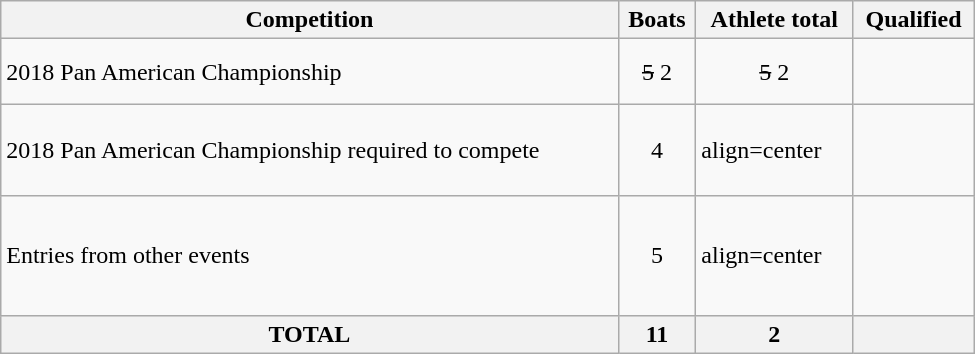<table class="wikitable" width=650>
<tr>
<th>Competition</th>
<th>Boats</th>
<th>Athlete total</th>
<th>Qualified</th>
</tr>
<tr>
<td>2018 Pan American Championship</td>
<td align=center><s>5</s> 2</td>
<td align=center><s>5</s> 2</td>
<td><br><br><s></s></td>
</tr>
<tr>
<td>2018 Pan American Championship required to compete</td>
<td align=center>4</td>
<td>align=center </td>
<td><br><br><br></td>
</tr>
<tr>
<td>Entries from other events</td>
<td align=center>5</td>
<td>align=center </td>
<td><br><br><br><br></td>
</tr>
<tr>
<th>TOTAL</th>
<th>11</th>
<th>2</th>
<th></th>
</tr>
</table>
